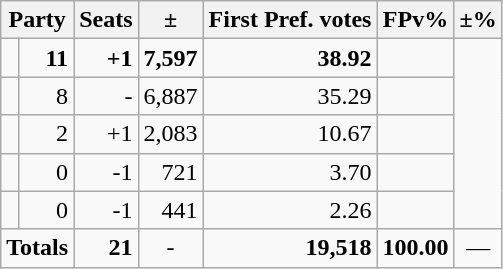<table class=wikitable>
<tr>
<th colspan=2 align=center>Party</th>
<th valign=top>Seats</th>
<th valign=top>±</th>
<th valign=top>First Pref. votes</th>
<th valign=top>FPv%</th>
<th valign=top>±%</th>
</tr>
<tr>
<td></td>
<td align=right><strong>11</strong></td>
<td align=right><strong>+1</strong></td>
<td align=right><strong>7,597</strong></td>
<td align=right><strong>38.92</strong></td>
<td align=right></td>
</tr>
<tr>
<td></td>
<td align=right>8</td>
<td align=right>-</td>
<td align=right>6,887</td>
<td align=right>35.29</td>
<td align=right></td>
</tr>
<tr>
<td></td>
<td align=right>2</td>
<td align=right>+1</td>
<td align=right>2,083</td>
<td align=right>10.67</td>
<td align=right></td>
</tr>
<tr>
<td></td>
<td align=right>0</td>
<td align=right>-1</td>
<td align=right>721</td>
<td align=right>3.70</td>
<td align=right></td>
</tr>
<tr>
<td></td>
<td align=right>0</td>
<td align=right>-1</td>
<td align=right>441</td>
<td align=right>2.26</td>
<td align=right></td>
</tr>
<tr>
<td colspan=2 align=center><strong>Totals</strong></td>
<td align=right><strong>21</strong></td>
<td align=center>-</td>
<td align=right><strong>19,518</strong></td>
<td align=center><strong>100.00</strong></td>
<td align=center>—</td>
</tr>
</table>
